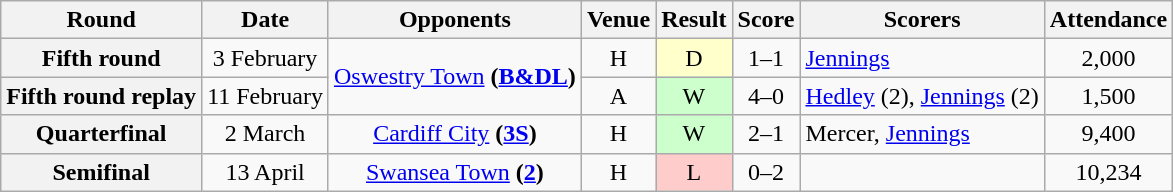<table class="wikitable" style="text-align:center">
<tr>
<th>Round</th>
<th>Date</th>
<th>Opponents</th>
<th>Venue</th>
<th>Result</th>
<th>Score</th>
<th>Scorers</th>
<th>Attendance</th>
</tr>
<tr>
<th>Fifth round</th>
<td>3 February</td>
<td rowspan=2><a href='#'>Oswestry Town</a> <strong>(<a href='#'>B&DL</a>)</strong></td>
<td>H</td>
<td style="background-color:#FFFFCC">D</td>
<td>1–1</td>
<td align="left"><a href='#'>Jennings</a></td>
<td>2,000</td>
</tr>
<tr>
<th>Fifth round replay</th>
<td>11 February</td>
<td>A</td>
<td style="background-color:#CCFFCC">W</td>
<td>4–0</td>
<td align="left"><a href='#'>Hedley</a> (2), <a href='#'>Jennings</a> (2)</td>
<td>1,500</td>
</tr>
<tr>
<th>Quarterfinal</th>
<td>2 March</td>
<td><a href='#'>Cardiff City</a> <strong>(<a href='#'>3S</a>)</strong></td>
<td>H</td>
<td style="background-color:#CCFFCC">W</td>
<td>2–1</td>
<td align="left">Mercer, <a href='#'>Jennings</a></td>
<td>9,400</td>
</tr>
<tr>
<th>Semifinal</th>
<td>13 April</td>
<td><a href='#'>Swansea Town</a> <strong>(<a href='#'>2</a>)</strong></td>
<td>H</td>
<td style="background-color:#FFCCCC">L</td>
<td>0–2</td>
<td align="left"></td>
<td>10,234</td>
</tr>
</table>
